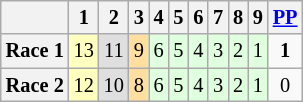<table class="wikitable" style="font-size: 85%;">
<tr>
<th></th>
<th>1</th>
<th>2</th>
<th>3</th>
<th>4</th>
<th>5</th>
<th>6</th>
<th>7</th>
<th>8</th>
<th>9</th>
<th><a href='#'>PP</a></th>
</tr>
<tr align="center">
<th>Race 1</th>
<td style="background:#FFFFBF;">13</td>
<td style="background:#DFDFDF;">11</td>
<td style="background:#FFDF9F;">9</td>
<td style="background:#DFFFDF;">6</td>
<td style="background:#DFFFDF;">5</td>
<td style="background:#DFFFDF;">4</td>
<td style="background:#DFFFDF;">3</td>
<td style="background:#DFFFDF;">2</td>
<td style="background:#DFFFDF;">1</td>
<td><strong>1</strong></td>
</tr>
<tr align="center">
<th>Race 2</th>
<td style="background:#FFFFBF;">12</td>
<td style="background:#DFDFDF;">10</td>
<td style="background:#FFDF9F;">8</td>
<td style="background:#DFFFDF;">6</td>
<td style="background:#DFFFDF;">5</td>
<td style="background:#DFFFDF;">4</td>
<td style="background:#DFFFDF;">3</td>
<td style="background:#DFFFDF;">2</td>
<td style="background:#DFFFDF;">1</td>
<td>0</td>
</tr>
</table>
